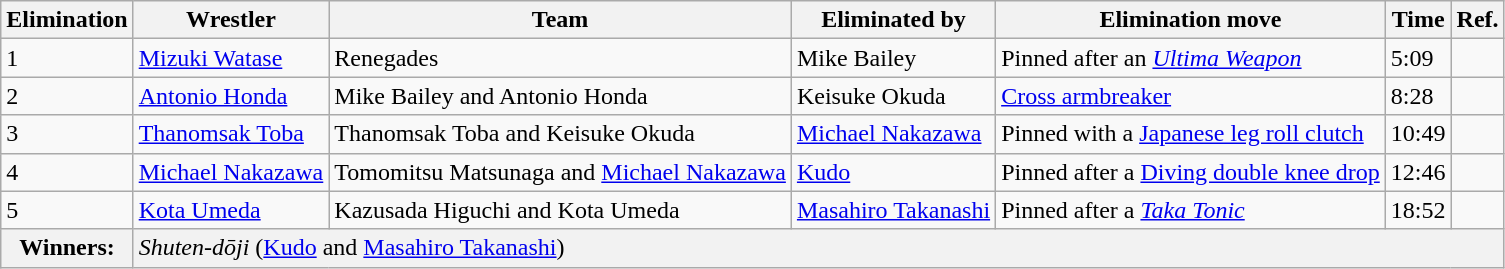<table class="wikitable" border="1">
<tr>
<th>Elimination</th>
<th>Wrestler</th>
<th>Team</th>
<th>Eliminated by</th>
<th>Elimination move</th>
<th>Time</th>
<th>Ref.</th>
</tr>
<tr>
<td>1</td>
<td><a href='#'>Mizuki Watase</a></td>
<td>Renegades</td>
<td>Mike Bailey</td>
<td>Pinned after an <em><a href='#'>Ultima Weapon</a></em></td>
<td>5:09</td>
<td></td>
</tr>
<tr>
<td>2</td>
<td><a href='#'>Antonio Honda</a></td>
<td>Mike Bailey and Antonio Honda</td>
<td>Keisuke Okuda</td>
<td><a href='#'>Cross armbreaker</a></td>
<td>8:28</td>
<td></td>
</tr>
<tr>
<td>3</td>
<td><a href='#'>Thanomsak Toba</a></td>
<td>Thanomsak Toba and Keisuke Okuda</td>
<td><a href='#'>Michael Nakazawa</a></td>
<td>Pinned with a <a href='#'>Japanese leg roll clutch</a></td>
<td>10:49</td>
<td></td>
</tr>
<tr>
<td>4</td>
<td><a href='#'>Michael Nakazawa</a></td>
<td>Tomomitsu Matsunaga and <a href='#'>Michael Nakazawa</a></td>
<td><a href='#'>Kudo</a></td>
<td>Pinned after a <a href='#'>Diving double knee drop</a></td>
<td>12:46</td>
<td></td>
</tr>
<tr>
<td>5</td>
<td><a href='#'>Kota Umeda</a></td>
<td>Kazusada Higuchi and Kota Umeda</td>
<td><a href='#'>Masahiro Takanashi</a></td>
<td>Pinned after a <em><a href='#'>Taka Tonic</a></em></td>
<td>18:52</td>
<td></td>
</tr>
<tr>
<th>Winners:</th>
<td colspan="6" bgcolor="#f2f2f2"><em>Shuten-dōji</em> (<a href='#'>Kudo</a> and <a href='#'>Masahiro Takanashi</a>)</td>
</tr>
</table>
